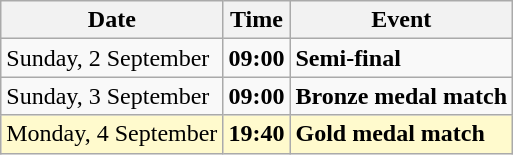<table class = "wikitable">
<tr>
<th>Date</th>
<th>Time</th>
<th>Event</th>
</tr>
<tr>
<td>Sunday, 2 September</td>
<td><strong>09:00</strong></td>
<td><strong>Semi-final</strong></td>
</tr>
<tr>
<td>Sunday, 3 September</td>
<td><strong>09:00</strong></td>
<td><strong>Bronze medal match</strong></td>
</tr>
<tr style="background-color:lemonchiffon;">
<td>Monday, 4 September</td>
<td><strong>19:40</strong></td>
<td><strong>Gold medal match</strong></td>
</tr>
</table>
